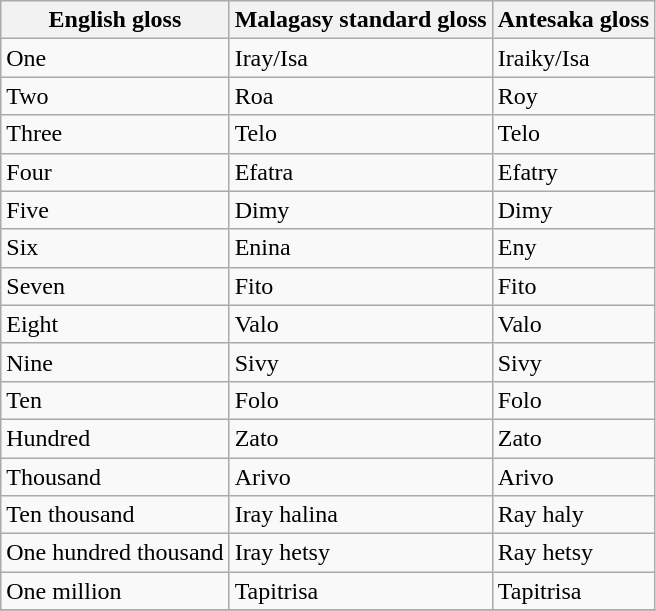<table class="wikitable sortable">
<tr>
<th>English gloss</th>
<th>Malagasy standard gloss</th>
<th>Antesaka gloss</th>
</tr>
<tr>
<td>One</td>
<td>Iray/Isa</td>
<td>Iraiky/Isa</td>
</tr>
<tr>
<td>Two</td>
<td>Roa</td>
<td>Roy</td>
</tr>
<tr>
<td>Three</td>
<td>Telo</td>
<td>Telo</td>
</tr>
<tr>
<td>Four</td>
<td>Efatra</td>
<td>Efatry</td>
</tr>
<tr>
<td>Five</td>
<td>Dimy</td>
<td>Dimy</td>
</tr>
<tr>
<td>Six</td>
<td>Enina</td>
<td>Eny</td>
</tr>
<tr>
<td>Seven</td>
<td>Fito</td>
<td>Fito</td>
</tr>
<tr>
<td>Eight</td>
<td>Valo</td>
<td>Valo</td>
</tr>
<tr>
<td>Nine</td>
<td>Sivy</td>
<td>Sivy</td>
</tr>
<tr>
<td>Ten</td>
<td>Folo</td>
<td>Folo</td>
</tr>
<tr>
<td>Hundred</td>
<td>Zato</td>
<td>Zato</td>
</tr>
<tr>
<td>Thousand</td>
<td>Arivo</td>
<td>Arivo</td>
</tr>
<tr>
<td>Ten thousand</td>
<td>Iray halina</td>
<td>Ray haly</td>
</tr>
<tr>
<td>One hundred thousand</td>
<td>Iray hetsy</td>
<td>Ray hetsy</td>
</tr>
<tr>
<td>One million</td>
<td>Tapitrisa</td>
<td>Tapitrisa</td>
</tr>
<tr>
</tr>
</table>
